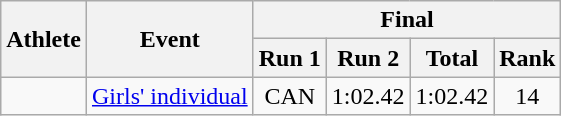<table class="wikitable">
<tr>
<th rowspan="2">Athlete</th>
<th rowspan="2">Event</th>
<th colspan="4">Final</th>
</tr>
<tr>
<th>Run 1</th>
<th>Run 2</th>
<th>Total</th>
<th>Rank</th>
</tr>
<tr>
<td></td>
<td><a href='#'>Girls' individual</a></td>
<td align="center">CAN</td>
<td align="center">1:02.42</td>
<td align="center">1:02.42</td>
<td align="center">14</td>
</tr>
</table>
